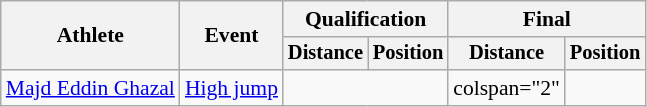<table class=wikitable style="font-size:90%">
<tr>
<th rowspan="2">Athlete</th>
<th rowspan="2">Event</th>
<th colspan="2">Qualification</th>
<th colspan="2">Final</th>
</tr>
<tr style="font-size:95%">
<th>Distance</th>
<th>Position</th>
<th>Distance</th>
<th>Position</th>
</tr>
<tr style=text-align:center>
<td style=text-align:left><a href='#'>Majd Eddin Ghazal</a></td>
<td style=text-align:left><a href='#'>High jump</a></td>
<td colspan="2"></td>
<td>colspan="2" </td>
</tr>
</table>
